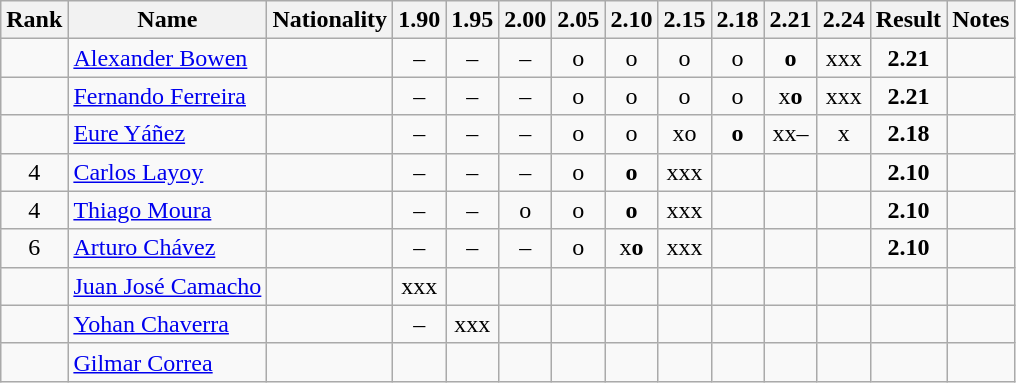<table class="wikitable sortable" style="text-align:center">
<tr>
<th>Rank</th>
<th>Name</th>
<th>Nationality</th>
<th>1.90</th>
<th>1.95</th>
<th>2.00</th>
<th>2.05</th>
<th>2.10</th>
<th>2.15</th>
<th>2.18</th>
<th>2.21</th>
<th>2.24</th>
<th>Result</th>
<th>Notes</th>
</tr>
<tr>
<td></td>
<td align=left><a href='#'>Alexander Bowen</a></td>
<td align=left></td>
<td>–</td>
<td>–</td>
<td>–</td>
<td>o</td>
<td>o</td>
<td>o</td>
<td>o</td>
<td><strong>o</strong></td>
<td>xxx</td>
<td><strong>2.21</strong></td>
<td></td>
</tr>
<tr>
<td></td>
<td align=left><a href='#'>Fernando Ferreira</a></td>
<td align=left></td>
<td>–</td>
<td>–</td>
<td>–</td>
<td>o</td>
<td>o</td>
<td>o</td>
<td>o</td>
<td>x<strong>o</strong></td>
<td>xxx</td>
<td><strong>2.21</strong></td>
<td></td>
</tr>
<tr>
<td></td>
<td align=left><a href='#'>Eure Yáñez</a></td>
<td align=left></td>
<td>–</td>
<td>–</td>
<td>–</td>
<td>o</td>
<td>o</td>
<td>xo</td>
<td><strong>o</strong></td>
<td>xx–</td>
<td>x</td>
<td><strong>2.18</strong></td>
<td></td>
</tr>
<tr>
<td>4</td>
<td align=left><a href='#'>Carlos Layoy</a></td>
<td align=left></td>
<td>–</td>
<td>–</td>
<td>–</td>
<td>o</td>
<td><strong>o</strong></td>
<td>xxx</td>
<td></td>
<td></td>
<td></td>
<td><strong>2.10</strong></td>
<td></td>
</tr>
<tr>
<td>4</td>
<td align=left><a href='#'>Thiago Moura</a></td>
<td align=left></td>
<td>–</td>
<td>–</td>
<td>o</td>
<td>o</td>
<td><strong>o</strong></td>
<td>xxx</td>
<td></td>
<td></td>
<td></td>
<td><strong>2.10</strong></td>
<td></td>
</tr>
<tr>
<td>6</td>
<td align=left><a href='#'>Arturo Chávez</a></td>
<td align=left></td>
<td>–</td>
<td>–</td>
<td>–</td>
<td>o</td>
<td>x<strong>o</strong></td>
<td>xxx</td>
<td></td>
<td></td>
<td></td>
<td><strong>2.10</strong></td>
<td></td>
</tr>
<tr>
<td></td>
<td align=left><a href='#'>Juan José Camacho</a></td>
<td align=left></td>
<td>xxx</td>
<td></td>
<td></td>
<td></td>
<td></td>
<td></td>
<td></td>
<td></td>
<td></td>
<td><strong></strong></td>
<td></td>
</tr>
<tr>
<td></td>
<td align=left><a href='#'>Yohan Chaverra</a></td>
<td align=left></td>
<td>–</td>
<td>xxx</td>
<td></td>
<td></td>
<td></td>
<td></td>
<td></td>
<td></td>
<td></td>
<td><strong></strong></td>
<td></td>
</tr>
<tr>
<td></td>
<td align=left><a href='#'>Gilmar Correa</a></td>
<td align=left></td>
<td></td>
<td></td>
<td></td>
<td></td>
<td></td>
<td></td>
<td></td>
<td></td>
<td></td>
<td><strong></strong></td>
<td></td>
</tr>
</table>
